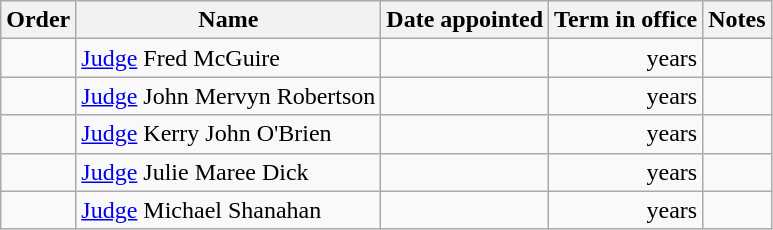<table class="wikitable">
<tr>
<th>Order</th>
<th>Name</th>
<th>Date appointed</th>
<th>Term in office</th>
<th>Notes</th>
</tr>
<tr>
<td></td>
<td><a href='#'>Judge</a> Fred McGuire  </td>
<td></td>
<td align=right> years</td>
<td></td>
</tr>
<tr>
<td></td>
<td><a href='#'>Judge</a> John Mervyn Robertson</td>
<td></td>
<td align=right> years</td>
<td></td>
</tr>
<tr>
<td></td>
<td><a href='#'>Judge</a> Kerry John O'Brien</td>
<td></td>
<td align=right> years</td>
<td></td>
</tr>
<tr>
<td></td>
<td><a href='#'>Judge</a> Julie Maree Dick </td>
<td></td>
<td align=right> years</td>
<td></td>
</tr>
<tr>
<td></td>
<td><a href='#'>Judge</a> Michael Shanahan</td>
<td></td>
<td align=right> years</td>
<td></td>
</tr>
</table>
